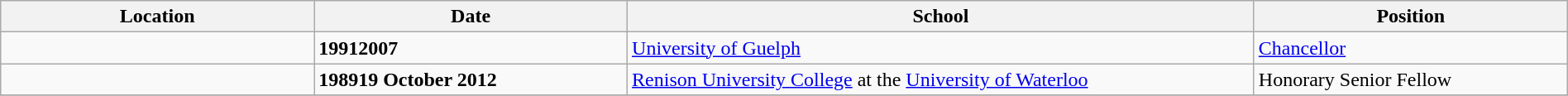<table class="wikitable" style="width:100%;">
<tr>
<th style="width:20%;">Location</th>
<th style="width:20%;">Date</th>
<th style="width:40%;">School</th>
<th style="width:20%;">Position</th>
</tr>
<tr>
<td></td>
<td><strong>19912007</strong></td>
<td><a href='#'>University of Guelph</a></td>
<td><a href='#'>Chancellor</a></td>
</tr>
<tr>
<td></td>
<td><strong>198919 October 2012</strong></td>
<td><a href='#'>Renison University College</a> at the <a href='#'>University of Waterloo</a></td>
<td>Honorary Senior Fellow  </td>
</tr>
<tr>
</tr>
</table>
